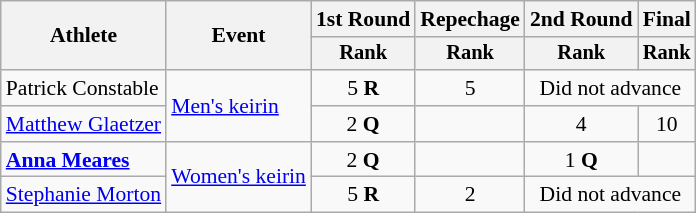<table class="wikitable" style="font-size:90%">
<tr>
<th rowspan=2>Athlete</th>
<th rowspan=2>Event</th>
<th>1st Round</th>
<th>Repechage</th>
<th>2nd Round</th>
<th>Final</th>
</tr>
<tr style="font-size:95%">
<th>Rank</th>
<th>Rank</th>
<th>Rank</th>
<th>Rank</th>
</tr>
<tr align=center>
<td align=left>Patrick Constable</td>
<td align=left rowspan=2><a href='#'>Men's keirin</a></td>
<td>5 <strong>R</strong></td>
<td>5</td>
<td colspan=2>Did not advance</td>
</tr>
<tr align=center>
<td align=left><a href='#'>Matthew Glaetzer</a></td>
<td>2 <strong>Q</strong></td>
<td></td>
<td>4</td>
<td>10</td>
</tr>
<tr align=center>
<td align=left><strong><a href='#'>Anna Meares</a></strong></td>
<td align=left rowspan=2><a href='#'>Women's keirin</a></td>
<td>2 <strong>Q</strong></td>
<td></td>
<td>1 <strong>Q</strong></td>
<td></td>
</tr>
<tr align=center>
<td align=left><a href='#'>Stephanie Morton</a></td>
<td>5 <strong>R</strong></td>
<td>2</td>
<td colspan=2>Did not advance</td>
</tr>
</table>
